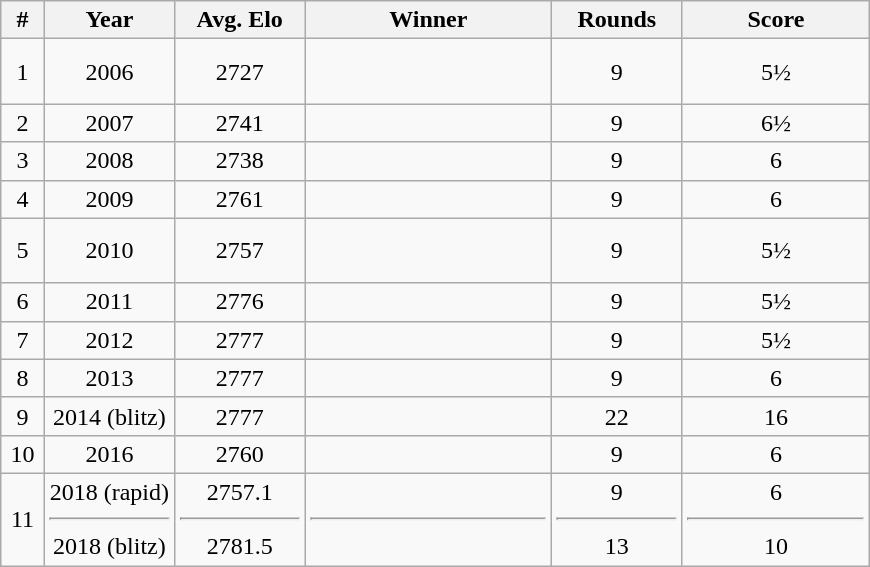<table class="wikitable" style="text-align:center; margin-left: 4em;">
<tr>
<th width="5%">#</th>
<th width="15%">Year</th>
<th width="15%">Avg. Elo</th>
<th>Winner</th>
<th width="15%">Rounds</th>
<th>Score</th>
</tr>
<tr>
<td>1</td>
<td>2006</td>
<td>2727</td>
<td align=left> <br>  <br> </td>
<td>9</td>
<td>5½</td>
</tr>
<tr>
<td>2</td>
<td>2007</td>
<td>2741</td>
<td align=left></td>
<td>9</td>
<td>6½</td>
</tr>
<tr>
<td>3</td>
<td>2008</td>
<td>2738</td>
<td align=left></td>
<td>9</td>
<td>6</td>
</tr>
<tr>
<td>4</td>
<td>2009</td>
<td>2761</td>
<td align=left></td>
<td>9</td>
<td>6</td>
</tr>
<tr>
<td>5</td>
<td>2010</td>
<td>2757</td>
<td align=left> <br>  <br> </td>
<td>9</td>
<td>5½</td>
</tr>
<tr>
<td>6</td>
<td>2011</td>
<td>2776</td>
<td align=left> <br> </td>
<td>9</td>
<td>5½</td>
</tr>
<tr>
<td>7</td>
<td>2012</td>
<td>2777</td>
<td align=left></td>
<td>9</td>
<td>5½</td>
</tr>
<tr>
<td>8</td>
<td>2013</td>
<td>2777</td>
<td align=left></td>
<td>9</td>
<td>6</td>
</tr>
<tr>
<td>9</td>
<td>2014 (blitz)</td>
<td>2777</td>
<td align=left></td>
<td>22</td>
<td>16</td>
</tr>
<tr>
<td>10</td>
<td>2016</td>
<td>2760</td>
<td align=left></td>
<td>9</td>
<td>6</td>
</tr>
<tr>
<td>11</td>
<td>2018 (rapid)<hr>2018 (blitz)</td>
<td>2757.1<hr>2781.5</td>
<td align=left> <hr> </td>
<td>9<hr>13</td>
<td>6<hr>10</td>
</tr>
</table>
